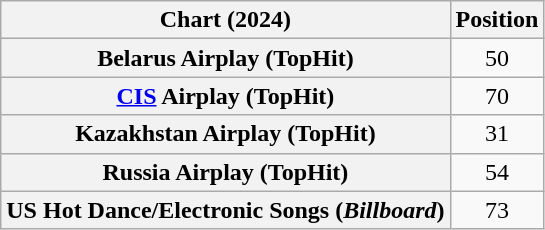<table class="wikitable sortable plainrowheaders" style="text-align:center">
<tr>
<th scope="col">Chart (2024)</th>
<th scope="col">Position</th>
</tr>
<tr>
<th scope="row">Belarus Airplay (TopHit)</th>
<td>50</td>
</tr>
<tr>
<th scope="row"><a href='#'>CIS</a> Airplay (TopHit)</th>
<td>70</td>
</tr>
<tr>
<th scope="row">Kazakhstan Airplay (TopHit)</th>
<td>31</td>
</tr>
<tr>
<th scope="row">Russia Airplay (TopHit)</th>
<td>54</td>
</tr>
<tr>
<th scope="row">US Hot Dance/Electronic Songs (<em>Billboard</em>)</th>
<td>73</td>
</tr>
</table>
